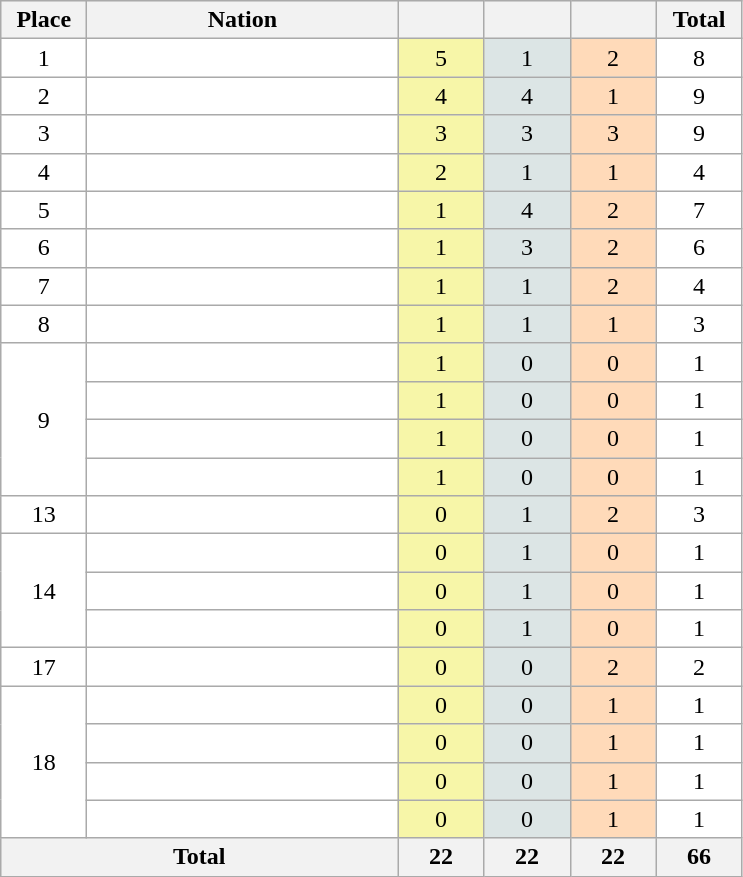<table class="wikitable" style="border:1px solid #AAAAAA">
<tr bgcolor="#EFEFEF">
<th width=50>Place</th>
<th width=200>Nation</th>
<th width=50></th>
<th width=50></th>
<th width=50></th>
<th width=50>Total</th>
</tr>
<tr align="center" valign="center" bgcolor="#FFFFFF">
<td>1</td>
<td align="left"></td>
<td style="background:#F7F6A8;">5</td>
<td style="background:#DCE5E5;">1</td>
<td style="background:#FFDAB9;">2</td>
<td>8</td>
</tr>
<tr align="center" valign="center" bgcolor="#FFFFFF">
<td>2</td>
<td align="left"></td>
<td style="background:#F7F6A8;">4</td>
<td style="background:#DCE5E5;">4</td>
<td style="background:#FFDAB9;">1</td>
<td>9</td>
</tr>
<tr align="center" valign="center" bgcolor="#FFFFFF">
<td>3</td>
<td align="left"></td>
<td style="background:#F7F6A8;">3</td>
<td style="background:#DCE5E5;">3</td>
<td style="background:#FFDAB9;">3</td>
<td>9</td>
</tr>
<tr align="center" valign="center" bgcolor="#FFFFFF">
<td>4</td>
<td align="left"></td>
<td style="background:#F7F6A8;">2</td>
<td style="background:#DCE5E5;">1</td>
<td style="background:#FFDAB9;">1</td>
<td>4</td>
</tr>
<tr align="center" valign="center" bgcolor="#FFFFFF">
<td>5</td>
<td align="left"></td>
<td style="background:#F7F6A8;">1</td>
<td style="background:#DCE5E5;">4</td>
<td style="background:#FFDAB9;">2</td>
<td>7</td>
</tr>
<tr align="center" valign="center" bgcolor="#FFFFFF">
<td>6</td>
<td align="left"></td>
<td style="background:#F7F6A8;">1</td>
<td style="background:#DCE5E5;">3</td>
<td style="background:#FFDAB9;">2</td>
<td>6</td>
</tr>
<tr align="center" valign="center" bgcolor="#FFFFFF">
<td>7</td>
<td align="left"></td>
<td style="background:#F7F6A8;">1</td>
<td style="background:#DCE5E5;">1</td>
<td style="background:#FFDAB9;">2</td>
<td>4</td>
</tr>
<tr align="center" valign="center" bgcolor="#FFFFFF">
<td>8</td>
<td align="left"></td>
<td style="background:#F7F6A8;">1</td>
<td style="background:#DCE5E5;">1</td>
<td style="background:#FFDAB9;">1</td>
<td>3</td>
</tr>
<tr align="center" valign="center" bgcolor="#FFFFFF">
<td rowspan=4>9</td>
<td align="left"></td>
<td style="background:#F7F6A8;">1</td>
<td style="background:#DCE5E5;">0</td>
<td style="background:#FFDAB9;">0</td>
<td>1</td>
</tr>
<tr align="center" valign="center" bgcolor="#FFFFFF">
<td align="left"></td>
<td style="background:#F7F6A8;">1</td>
<td style="background:#DCE5E5;">0</td>
<td style="background:#FFDAB9;">0</td>
<td>1</td>
</tr>
<tr align="center" valign="center" bgcolor="#FFFFFF">
<td align="left"></td>
<td style="background:#F7F6A8;">1</td>
<td style="background:#DCE5E5;">0</td>
<td style="background:#FFDAB9;">0</td>
<td>1</td>
</tr>
<tr align="center" valign="center" bgcolor="#FFFFFF">
<td align="left"></td>
<td style="background:#F7F6A8;">1</td>
<td style="background:#DCE5E5;">0</td>
<td style="background:#FFDAB9;">0</td>
<td>1</td>
</tr>
<tr align="center" valign="center" bgcolor="#FFFFFF">
<td>13</td>
<td align="left"></td>
<td style="background:#F7F6A8;">0</td>
<td style="background:#DCE5E5;">1</td>
<td style="background:#FFDAB9;">2</td>
<td>3</td>
</tr>
<tr align="center" valign="center" bgcolor="#FFFFFF">
<td rowspan=3>14</td>
<td align="left"></td>
<td style="background:#F7F6A8;">0</td>
<td style="background:#DCE5E5;">1</td>
<td style="background:#FFDAB9;">0</td>
<td>1</td>
</tr>
<tr align="center" valign="center" bgcolor="#FFFFFF">
<td align="left"></td>
<td style="background:#F7F6A8;">0</td>
<td style="background:#DCE5E5;">1</td>
<td style="background:#FFDAB9;">0</td>
<td>1</td>
</tr>
<tr align="center" valign="center" bgcolor="#FFFFFF">
<td align="left"></td>
<td style="background:#F7F6A8;">0</td>
<td style="background:#DCE5E5;">1</td>
<td style="background:#FFDAB9;">0</td>
<td>1</td>
</tr>
<tr align="center" valign="center" bgcolor="#FFFFFF">
<td>17</td>
<td align="left"></td>
<td style="background:#F7F6A8;">0</td>
<td style="background:#DCE5E5;">0</td>
<td style="background:#FFDAB9;">2</td>
<td>2</td>
</tr>
<tr align="center" valign="center" bgcolor="#FFFFFF">
<td rowspan=4>18</td>
<td align="left"></td>
<td style="background:#F7F6A8;">0</td>
<td style="background:#DCE5E5;">0</td>
<td style="background:#FFDAB9;">1</td>
<td>1</td>
</tr>
<tr align="center" valign="center" bgcolor="#FFFFFF">
<td align="left"></td>
<td style="background:#F7F6A8;">0</td>
<td style="background:#DCE5E5;">0</td>
<td style="background:#FFDAB9;">1</td>
<td>1</td>
</tr>
<tr align="center" valign="center" bgcolor="#FFFFFF">
<td align="left"></td>
<td style="background:#F7F6A8;">0</td>
<td style="background:#DCE5E5;">0</td>
<td style="background:#FFDAB9;">1</td>
<td>1</td>
</tr>
<tr align="center" valign="center" bgcolor="#FFFFFF">
<td align="left"></td>
<td style="background:#F7F6A8;">0</td>
<td style="background:#DCE5E5;">0</td>
<td style="background:#FFDAB9;">1</td>
<td>1</td>
</tr>
<tr bgcolor="#EFEFEF">
<th colspan=2>Total</th>
<th>22</th>
<th>22</th>
<th>22</th>
<th>66</th>
</tr>
</table>
